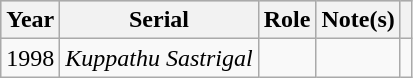<table class="wikitable sortable plainrowheaders">
<tr style="background:#ccc; text-align:center;">
<th scope="col">Year</th>
<th scope="col">Serial</th>
<th scope="col">Role</th>
<th scope="col">Note(s)</th>
<th scope="col" class="unsortable"></th>
</tr>
<tr>
<td>1998</td>
<td><em>Kuppathu Sastrigal</em></td>
<td></td>
<td></td>
<td></td>
</tr>
</table>
